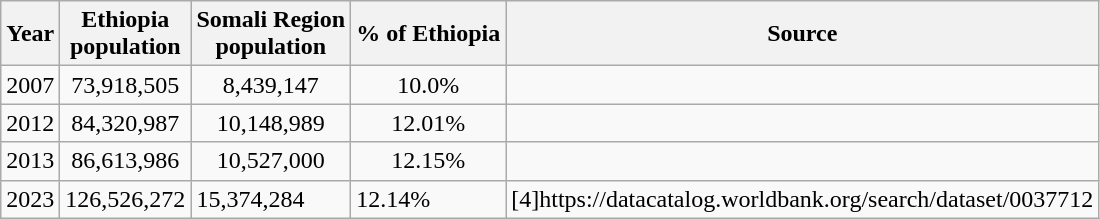<table class="wikitable">
<tr>
<th>Year</th>
<th>Ethiopia<br>population</th>
<th>Somali Region<br>population</th>
<th>% of Ethiopia</th>
<th>Source</th>
</tr>
<tr>
<td>2007</td>
<td style="text-align:center;">73,918,505</td>
<td style="text-align:center;">8,439,147</td>
<td style="text-align:center;">10.0%</td>
<td> </td>
</tr>
<tr>
<td>2012</td>
<td style="text-align:center;">84,320,987</td>
<td style="text-align:center;">10,148,989</td>
<td style="text-align:center;">12.01%</td>
<td></td>
</tr>
<tr>
<td>2013</td>
<td style="text-align:center;">86,613,986</td>
<td style="text-align:center;">10,527,000</td>
<td style="text-align:center;">12.15%</td>
<td></td>
</tr>
<tr>
<td>2023</td>
<td>126,526,272</td>
<td>15,374,284</td>
<td>12.14%</td>
<td>[4]https://datacatalog.worldbank.org/search/dataset/0037712</td>
</tr>
</table>
